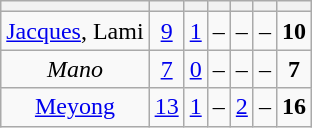<table class="wikitable" style="text-align:center;">
<tr>
<th></th>
<th></th>
<th></th>
<th></th>
<th></th>
<th></th>
<th></th>
</tr>
<tr>
<td><a href='#'>Jacques</a>, Lami</td>
<td><a href='#'>9</a></td>
<td><a href='#'>1</a></td>
<td>–</td>
<td>–</td>
<td>–</td>
<td><strong>10</strong></td>
</tr>
<tr>
<td><em>Mano</em></td>
<td><a href='#'>7</a></td>
<td><a href='#'>0</a></td>
<td>–</td>
<td>–</td>
<td>–</td>
<td><strong>7</strong></td>
</tr>
<tr>
<td><a href='#'>Meyong</a></td>
<td><a href='#'>13</a></td>
<td><a href='#'>1</a></td>
<td>–</td>
<td><a href='#'>2</a></td>
<td>–</td>
<td><strong>16</strong></td>
</tr>
</table>
